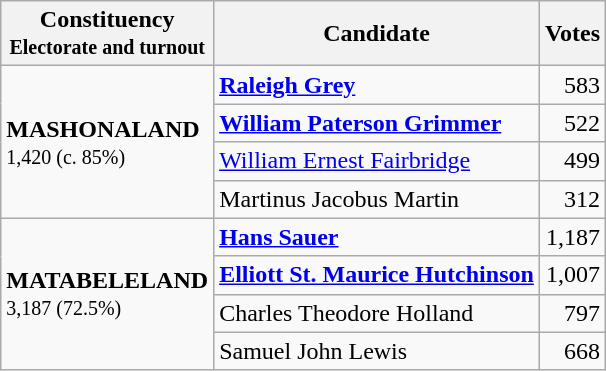<table class=wikitable style=text-align:right>
<tr>
<th>Constituency<br><small>Electorate and turnout</small></th>
<th>Candidate</th>
<th>Votes</th>
</tr>
<tr>
<td rowspan=4 align=left><strong>MASHONALAND</strong><br><small>1,420 (c. 85%)</small></td>
<td align=left><strong><a href='#'>Raleigh Grey</a></strong></td>
<td align=right>583</td>
</tr>
<tr>
<td align=left><strong><a href='#'>William Paterson Grimmer</a></strong></td>
<td>522</td>
</tr>
<tr>
<td align=left><a href='#'>William Ernest Fairbridge</a></td>
<td>499</td>
</tr>
<tr>
<td align=left>Martinus Jacobus Martin</td>
<td>312</td>
</tr>
<tr>
<td rowspan=4 align=left><strong>MATABELELAND</strong><br><small>3,187 (72.5%)</small></td>
<td align=left><strong><a href='#'>Hans Sauer</a></strong></td>
<td>1,187</td>
</tr>
<tr>
<td align=left><strong><a href='#'>Elliott St. Maurice Hutchinson</a></strong></td>
<td>1,007</td>
</tr>
<tr>
<td align=left>Charles Theodore Holland</td>
<td>797</td>
</tr>
<tr>
<td align=left>Samuel John Lewis</td>
<td>668</td>
</tr>
</table>
